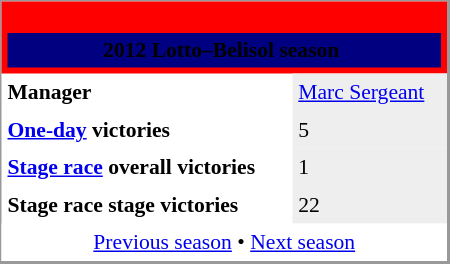<table align="right" cellpadding="4" cellspacing="0" style="margin-left:1em; width:300px; font-size:90%; border:1px solid #999; border-right-width:2px; border-bottom-width:2px; background-color:white;">
<tr>
<th colspan="2" style="background-color:red"><br><table style="background:navy;text-align:center;width:100%;">
<tr>
<td style="background:navy;" align="center" width="100%"><span> 2012 Lotto–Belisol season</span></td>
<td padding=15px></td>
</tr>
</table>
</th>
</tr>
<tr>
<td><strong>Manager</strong></td>
<td bgcolor=#EEEEEE><a href='#'>Marc Sergeant</a></td>
</tr>
<tr>
<td><strong><a href='#'>One-day</a> victories</strong></td>
<td bgcolor=#EEEEEE>5</td>
</tr>
<tr>
<td><strong><a href='#'>Stage race</a> overall victories</strong></td>
<td bgcolor=#EEEEEE>1</td>
</tr>
<tr>
<td><strong>Stage race stage victories</strong></td>
<td bgcolor=#EEEEEE>22</td>
</tr>
<tr>
<td colspan="2" bgcolor="white" align="center"><a href='#'>Previous season</a> • <a href='#'>Next season</a></td>
</tr>
</table>
